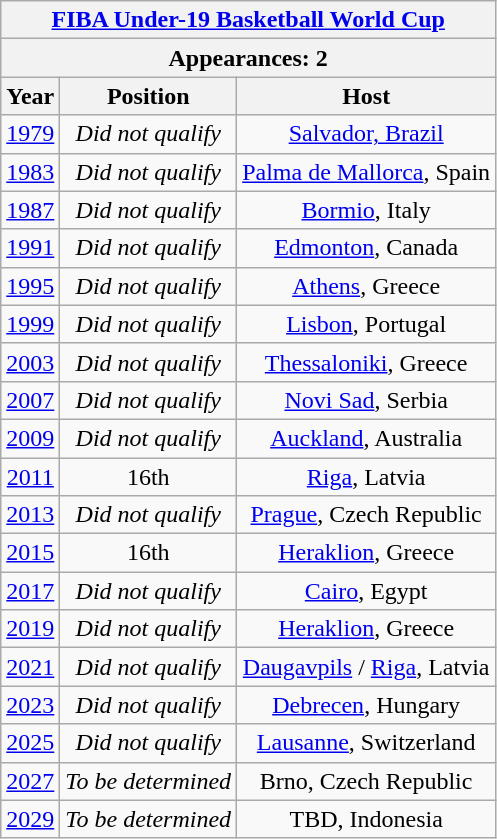<table class="wikitable" style="text-align: center;font-size:100%;">
<tr>
<th colspan=3><a href='#'>FIBA Under-19 Basketball World Cup</a></th>
</tr>
<tr>
<th colspan=3>Appearances: 2</th>
</tr>
<tr>
<th>Year</th>
<th>Position</th>
<th>Host</th>
</tr>
<tr valign="top" bgcolor=>
<td> <a href='#'>1979</a></td>
<td><em>Did not qualify</em></td>
<td><a href='#'>Salvador, Brazil</a></td>
</tr>
<tr valign="top" bgcolor=>
<td> <a href='#'>1983</a></td>
<td><em>Did not qualify</em></td>
<td><a href='#'>Palma de Mallorca</a>, Spain</td>
</tr>
<tr valign="top" bgcolor=>
<td> <a href='#'>1987</a></td>
<td><em>Did not qualify</em></td>
<td><a href='#'>Bormio</a>, Italy</td>
</tr>
<tr valign="top" bgcolor=>
<td> <a href='#'>1991</a></td>
<td><em>Did not qualify</em></td>
<td><a href='#'>Edmonton</a>, Canada</td>
</tr>
<tr valign="top" bgcolor=>
<td> <a href='#'>1995</a></td>
<td><em>Did not qualify</em></td>
<td><a href='#'>Athens</a>, Greece</td>
</tr>
<tr valign="top" bgcolor=>
<td> <a href='#'>1999</a></td>
<td><em>Did not qualify</em></td>
<td><a href='#'>Lisbon</a>, Portugal</td>
</tr>
<tr valign="top" bgcolor=>
<td> <a href='#'>2003</a></td>
<td><em>Did not qualify</em></td>
<td><a href='#'>Thessaloniki</a>, Greece</td>
</tr>
<tr valign="top" bgcolor=>
<td> <a href='#'>2007</a></td>
<td><em>Did not qualify</em></td>
<td><a href='#'>Novi Sad</a>, Serbia</td>
</tr>
<tr valign="top" bgcolor=>
<td> <a href='#'>2009</a></td>
<td><em>Did not qualify</em></td>
<td><a href='#'>Auckland</a>, Australia</td>
</tr>
<tr valign="top" bgcolor=>
<td> <a href='#'>2011</a></td>
<td>16th</td>
<td><a href='#'>Riga</a>, Latvia</td>
</tr>
<tr valign="top" bgcolor=>
<td> <a href='#'>2013</a></td>
<td><em>Did not qualify</em></td>
<td><a href='#'>Prague</a>, Czech Republic</td>
</tr>
<tr valign="top" bgcolor=>
<td> <a href='#'>2015</a></td>
<td>16th</td>
<td><a href='#'>Heraklion</a>, Greece</td>
</tr>
<tr valign="top" bgcolor=>
<td> <a href='#'>2017</a></td>
<td><em>Did not qualify</em></td>
<td><a href='#'>Cairo</a>, Egypt</td>
</tr>
<tr valign="top" bgcolor=>
<td> <a href='#'>2019</a></td>
<td><em>Did not qualify</em></td>
<td><a href='#'>Heraklion</a>, Greece</td>
</tr>
<tr valign="top" bgcolor=>
<td> <a href='#'>2021</a></td>
<td><em>Did not qualify</em></td>
<td><a href='#'>Daugavpils</a> / <a href='#'>Riga</a>, Latvia</td>
</tr>
<tr valign="top" bgcolor=>
<td> <a href='#'>2023</a></td>
<td><em>Did not qualify</em></td>
<td><a href='#'>Debrecen</a>, Hungary</td>
</tr>
<tr valign="top" bgcolor=>
<td> <a href='#'>2025</a></td>
<td><em>Did not qualify</em></td>
<td><a href='#'>Lausanne</a>, Switzerland</td>
</tr>
<tr valign="top" bgcolor=>
<td> <a href='#'>2027</a></td>
<td><em>To be determined</em></td>
<td>Brno, Czech Republic</td>
</tr>
<tr valign="top" bgcolor=>
<td> <a href='#'>2029</a></td>
<td><em>To be determined</em></td>
<td>TBD, Indonesia</td>
</tr>
</table>
